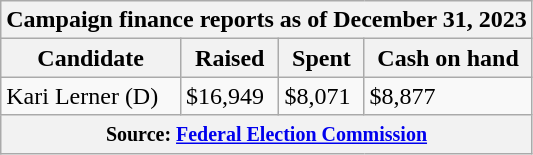<table class="wikitable sortable">
<tr>
<th colspan=4>Campaign finance reports as of December 31, 2023</th>
</tr>
<tr style="text-align:center;">
<th>Candidate</th>
<th>Raised</th>
<th>Spent</th>
<th>Cash on hand</th>
</tr>
<tr>
<td>Kari Lerner (D)</td>
<td>$16,949</td>
<td>$8,071</td>
<td>$8,877</td>
</tr>
<tr>
<th colspan="4"><small>Source: <a href='#'>Federal Election Commission</a></small></th>
</tr>
</table>
